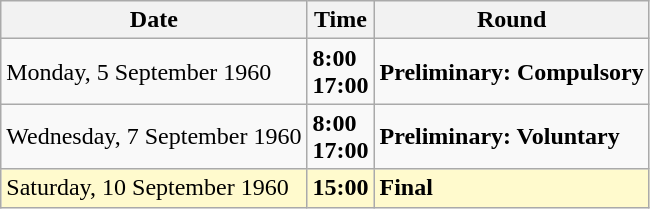<table class="wikitable">
<tr>
<th>Date</th>
<th>Time</th>
<th>Round</th>
</tr>
<tr>
<td>Monday, 5 September 1960</td>
<td><strong>8:00</strong><br><strong>17:00</strong></td>
<td><strong>Preliminary: Compulsory</strong></td>
</tr>
<tr>
<td>Wednesday, 7 September 1960</td>
<td><strong>8:00</strong><br><strong>17:00</strong></td>
<td><strong>Preliminary: Voluntary</strong></td>
</tr>
<tr style=background:lemonchiffon>
<td>Saturday, 10 September 1960</td>
<td><strong>15:00</strong></td>
<td><strong>Final</strong></td>
</tr>
</table>
